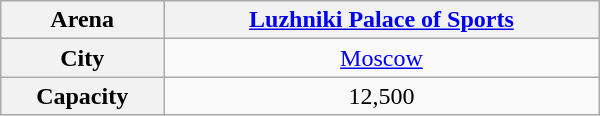<table class="wikitable" width="400">
<tr>
<th>Arena</th>
<th align="center"><a href='#'>Luzhniki Palace of Sports</a></th>
</tr>
<tr>
<th>City</th>
<td align="center"><a href='#'>Moscow</a></td>
</tr>
<tr>
<th>Capacity</th>
<td align="center">12,500</td>
</tr>
</table>
